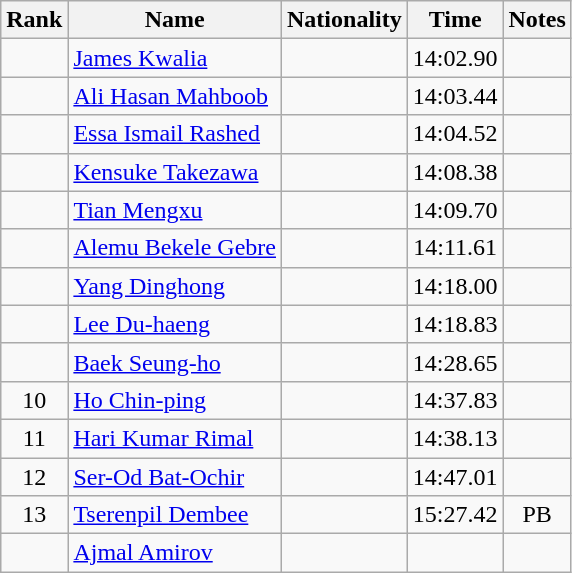<table class="wikitable sortable" style="text-align:center">
<tr>
<th>Rank</th>
<th>Name</th>
<th>Nationality</th>
<th>Time</th>
<th>Notes</th>
</tr>
<tr>
<td></td>
<td align=left><a href='#'>James Kwalia</a></td>
<td align=left></td>
<td>14:02.90</td>
<td></td>
</tr>
<tr>
<td></td>
<td align=left><a href='#'>Ali Hasan Mahboob</a></td>
<td align=left></td>
<td>14:03.44</td>
<td></td>
</tr>
<tr>
<td></td>
<td align=left><a href='#'>Essa Ismail Rashed</a></td>
<td align=left></td>
<td>14:04.52</td>
<td></td>
</tr>
<tr>
<td></td>
<td align=left><a href='#'>Kensuke Takezawa</a></td>
<td align=left></td>
<td>14:08.38</td>
<td></td>
</tr>
<tr>
<td></td>
<td align=left><a href='#'>Tian Mengxu</a></td>
<td align=left></td>
<td>14:09.70</td>
<td></td>
</tr>
<tr>
<td></td>
<td align=left><a href='#'>Alemu Bekele Gebre</a></td>
<td align=left></td>
<td>14:11.61</td>
<td></td>
</tr>
<tr>
<td></td>
<td align=left><a href='#'>Yang Dinghong</a></td>
<td align=left></td>
<td>14:18.00</td>
<td></td>
</tr>
<tr>
<td></td>
<td align=left><a href='#'>Lee Du-haeng</a></td>
<td align=left></td>
<td>14:18.83</td>
<td></td>
</tr>
<tr>
<td></td>
<td align=left><a href='#'>Baek Seung-ho</a></td>
<td align=left></td>
<td>14:28.65</td>
<td></td>
</tr>
<tr>
<td>10</td>
<td align=left><a href='#'>Ho Chin-ping</a></td>
<td align=left></td>
<td>14:37.83</td>
<td></td>
</tr>
<tr>
<td>11</td>
<td align=left><a href='#'>Hari Kumar Rimal</a></td>
<td align=left></td>
<td>14:38.13</td>
<td></td>
</tr>
<tr>
<td>12</td>
<td align=left><a href='#'>Ser-Od Bat-Ochir</a></td>
<td align=left></td>
<td>14:47.01</td>
<td></td>
</tr>
<tr>
<td>13</td>
<td align=left><a href='#'>Tserenpil Dembee</a></td>
<td align=left></td>
<td>15:27.42</td>
<td>PB</td>
</tr>
<tr>
<td></td>
<td align=left><a href='#'>Ajmal Amirov</a></td>
<td align=left></td>
<td></td>
<td></td>
</tr>
</table>
